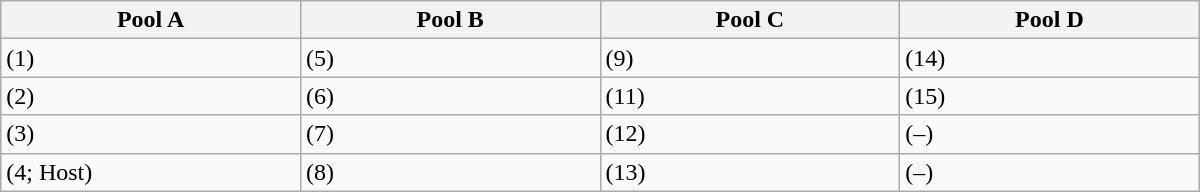<table class="wikitable" width=800>
<tr>
<th width=25%>Pool A</th>
<th width=25%>Pool B</th>
<th width=25%>Pool C</th>
<th width=25%>Pool D</th>
</tr>
<tr>
<td> (1)</td>
<td> (5)</td>
<td> (9)</td>
<td> (14)</td>
</tr>
<tr>
<td> (2)</td>
<td> (6)</td>
<td> (11)</td>
<td> (15)</td>
</tr>
<tr>
<td> (3)</td>
<td> (7)</td>
<td> (12)</td>
<td> (–)</td>
</tr>
<tr>
<td> (4; Host)</td>
<td> (8)</td>
<td> (13)</td>
<td> (–)</td>
</tr>
</table>
